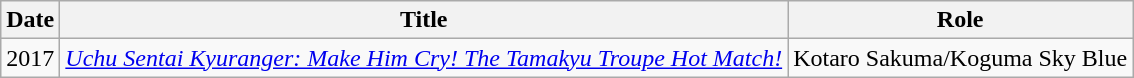<table class="wikitable">
<tr>
<th>Date</th>
<th>Title</th>
<th>Role</th>
</tr>
<tr>
<td>2017</td>
<td><em><a href='#'>Uchu Sentai Kyuranger: Make Him Cry! The Tamakyu Troupe Hot Match!</a></em></td>
<td>Kotaro Sakuma/Koguma Sky Blue</td>
</tr>
</table>
